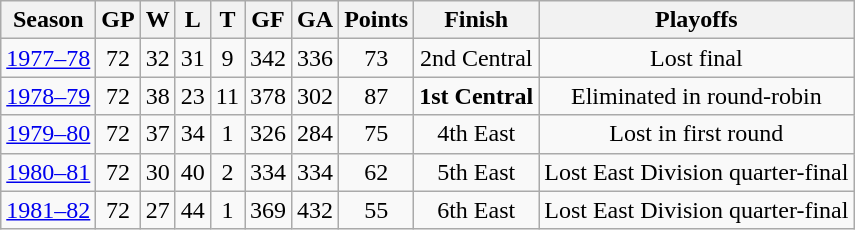<table class="wikitable" style="text-align:center">
<tr>
<th>Season</th>
<th>GP</th>
<th>W</th>
<th>L</th>
<th>T</th>
<th>GF</th>
<th>GA</th>
<th>Points</th>
<th>Finish</th>
<th>Playoffs</th>
</tr>
<tr>
<td><a href='#'>1977–78</a></td>
<td>72</td>
<td>32</td>
<td>31</td>
<td>9</td>
<td>342</td>
<td>336</td>
<td>73</td>
<td>2nd Central</td>
<td>Lost final</td>
</tr>
<tr>
<td><a href='#'>1978–79</a></td>
<td>72</td>
<td>38</td>
<td>23</td>
<td>11</td>
<td>378</td>
<td>302</td>
<td>87</td>
<td><strong>1st Central</strong></td>
<td>Eliminated in round-robin</td>
</tr>
<tr>
<td><a href='#'>1979–80</a></td>
<td>72</td>
<td>37</td>
<td>34</td>
<td>1</td>
<td>326</td>
<td>284</td>
<td>75</td>
<td>4th East</td>
<td>Lost in first round</td>
</tr>
<tr>
<td><a href='#'>1980–81</a></td>
<td>72</td>
<td>30</td>
<td>40</td>
<td>2</td>
<td>334</td>
<td>334</td>
<td>62</td>
<td>5th East</td>
<td>Lost East Division quarter-final</td>
</tr>
<tr>
<td><a href='#'>1981–82</a></td>
<td>72</td>
<td>27</td>
<td>44</td>
<td>1</td>
<td>369</td>
<td>432</td>
<td>55</td>
<td>6th East</td>
<td>Lost East Division quarter-final</td>
</tr>
</table>
